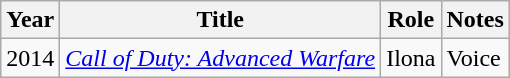<table class="wikitable sortable">
<tr>
<th>Year</th>
<th>Title</th>
<th>Role</th>
<th class="unsortable">Notes</th>
</tr>
<tr>
<td>2014</td>
<td><em><a href='#'>Call of Duty: Advanced Warfare</a></em></td>
<td>Ilona</td>
<td>Voice</td>
</tr>
</table>
